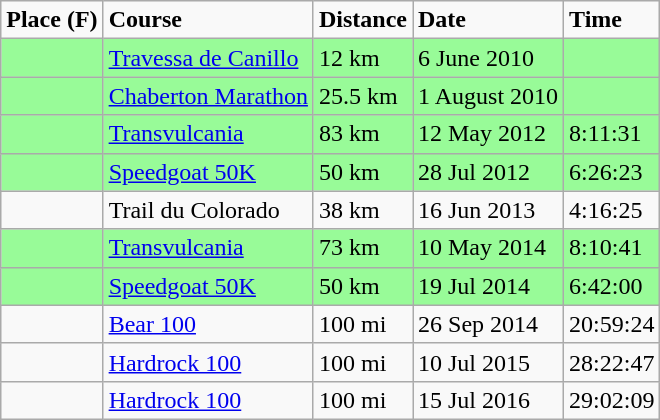<table class="wikitable alternate">
<tr style="font-weight:bold;">
<td>Place (F)</td>
<td>Course</td>
<td>Distance</td>
<td>Date</td>
<td>Time</td>
</tr>
<tr bgcolor=palegreen>
<td></td>
<td> <a href='#'>Travessa de Canillo</a></td>
<td>12 km</td>
<td>6 June 2010</td>
<td></td>
</tr>
<tr bgcolor=palegreen>
<td></td>
<td> <a href='#'>Chaberton Marathon</a></td>
<td>25.5 km</td>
<td>1 August 2010</td>
<td></td>
</tr>
<tr bgcolor=palegreen>
<td></td>
<td> <a href='#'>Transvulcania</a></td>
<td>83 km</td>
<td>12 May 2012</td>
<td>8:11:31</td>
</tr>
<tr bgcolor=palegreen>
<td></td>
<td> <a href='#'>Speedgoat 50K</a></td>
<td>50 km</td>
<td>28 Jul 2012</td>
<td>6:26:23</td>
</tr>
<tr>
<td></td>
<td> Trail du Colorado</td>
<td>38 km</td>
<td>16 Jun 2013</td>
<td>4:16:25</td>
</tr>
<tr bgcolor=palegreen>
<td></td>
<td> <a href='#'>Transvulcania</a></td>
<td>73 km</td>
<td>10 May 2014</td>
<td>8:10:41</td>
</tr>
<tr bgcolor=palegreen>
<td></td>
<td> <a href='#'>Speedgoat 50K</a></td>
<td>50 km</td>
<td>19 Jul 2014</td>
<td>6:42:00</td>
</tr>
<tr>
<td></td>
<td> <a href='#'>Bear 100</a></td>
<td>100 mi</td>
<td>26 Sep 2014</td>
<td>20:59:24</td>
</tr>
<tr>
<td></td>
<td> <a href='#'>Hardrock 100</a></td>
<td>100 mi</td>
<td>10 Jul 2015</td>
<td>28:22:47</td>
</tr>
<tr>
<td></td>
<td> <a href='#'>Hardrock 100</a></td>
<td>100 mi</td>
<td>15 Jul 2016</td>
<td>29:02:09</td>
</tr>
</table>
